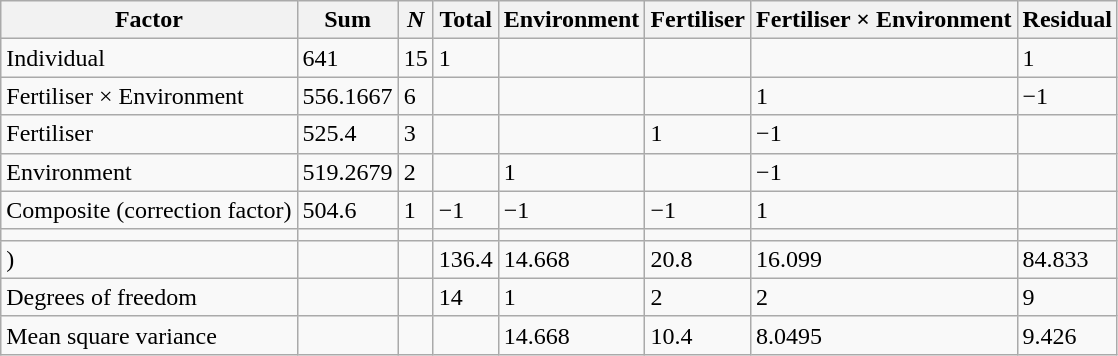<table class="wikitable">
<tr>
<th>Factor</th>
<th>Sum</th>
<th><em>N</em></th>
<th>Total</th>
<th>Environment</th>
<th>Fertiliser</th>
<th>Fertiliser × Environment</th>
<th>Residual</th>
</tr>
<tr>
<td>Individual</td>
<td>641</td>
<td>15</td>
<td>1</td>
<td></td>
<td></td>
<td></td>
<td>1</td>
</tr>
<tr>
<td>Fertiliser × Environment</td>
<td>556.1667</td>
<td>6</td>
<td></td>
<td></td>
<td></td>
<td>1</td>
<td>−1</td>
</tr>
<tr>
<td>Fertiliser</td>
<td>525.4</td>
<td>3</td>
<td></td>
<td></td>
<td>1</td>
<td>−1</td>
<td></td>
</tr>
<tr>
<td>Environment</td>
<td>519.2679</td>
<td>2</td>
<td></td>
<td>1</td>
<td></td>
<td>−1</td>
<td></td>
</tr>
<tr>
<td>Composite (correction factor)</td>
<td>504.6</td>
<td>1</td>
<td>−1</td>
<td>−1</td>
<td>−1</td>
<td>1</td>
<td></td>
</tr>
<tr>
<td></td>
<td></td>
<td></td>
<td></td>
<td></td>
<td></td>
<td></td>
<td></td>
</tr>
<tr>
<td>)</td>
<td></td>
<td></td>
<td>136.4</td>
<td>14.668</td>
<td>20.8</td>
<td>16.099</td>
<td>84.833</td>
</tr>
<tr>
<td>Degrees of freedom</td>
<td></td>
<td></td>
<td>14</td>
<td>1</td>
<td>2</td>
<td>2</td>
<td>9</td>
</tr>
<tr>
<td>Mean square variance</td>
<td></td>
<td></td>
<td></td>
<td>14.668</td>
<td>10.4</td>
<td>8.0495</td>
<td>9.426</td>
</tr>
</table>
